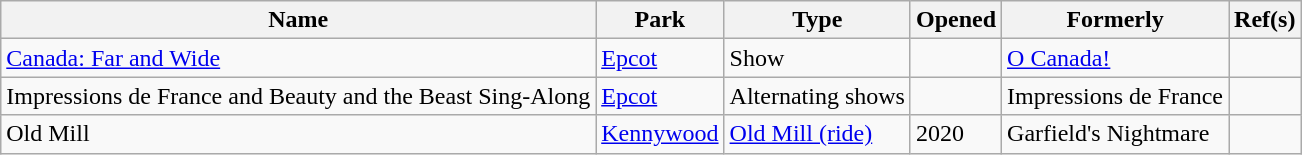<table class="wikitable sortable">
<tr>
<th>Name</th>
<th>Park</th>
<th>Type</th>
<th>Opened</th>
<th>Formerly</th>
<th class="unsortable">Ref(s)</th>
</tr>
<tr>
<td><a href='#'>Canada: Far and Wide</a></td>
<td><a href='#'>Epcot</a></td>
<td>Show</td>
<td></td>
<td><a href='#'>O Canada!</a></td>
<td></td>
</tr>
<tr>
<td>Impressions de France and Beauty and the Beast Sing-Along</td>
<td><a href='#'>Epcot</a></td>
<td>Alternating shows</td>
<td></td>
<td>Impressions de France</td>
<td></td>
</tr>
<tr>
<td>Old Mill</td>
<td><a href='#'>Kennywood</a></td>
<td><a href='#'>Old Mill (ride)</a></td>
<td>2020</td>
<td>Garfield's Nightmare</td>
<td></td>
</tr>
</table>
